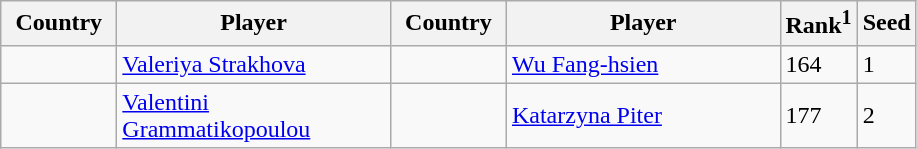<table class="sortable wikitable">
<tr>
<th width="70">Country</th>
<th width="175">Player</th>
<th width="70">Country</th>
<th width="175">Player</th>
<th>Rank<sup>1</sup></th>
<th>Seed</th>
</tr>
<tr>
<td></td>
<td><a href='#'>Valeriya Strakhova</a></td>
<td></td>
<td><a href='#'>Wu Fang-hsien</a></td>
<td>164</td>
<td>1</td>
</tr>
<tr>
<td></td>
<td><a href='#'>Valentini Grammatikopoulou</a></td>
<td></td>
<td><a href='#'>Katarzyna Piter</a></td>
<td>177</td>
<td>2</td>
</tr>
</table>
